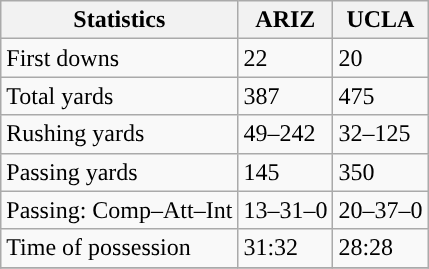<table class="wikitable" style="float: left;">
<tr>
<th>Statistics</th>
<th>ARIZ</th>
<th>UCLA</th>
</tr>
<tr>
<td>First downs</td>
<td>22</td>
<td>20</td>
</tr>
<tr>
<td>Total yards</td>
<td>387</td>
<td>475</td>
</tr>
<tr>
<td>Rushing yards</td>
<td>49–242</td>
<td>32–125</td>
</tr>
<tr>
<td>Passing yards</td>
<td>145</td>
<td>350</td>
</tr>
<tr>
<td>Passing: Comp–Att–Int</td>
<td>13–31–0</td>
<td>20–37–0</td>
</tr>
<tr>
<td>Time of possession</td>
<td>31:32</td>
<td>28:28</td>
</tr>
<tr>
</tr>
</table>
